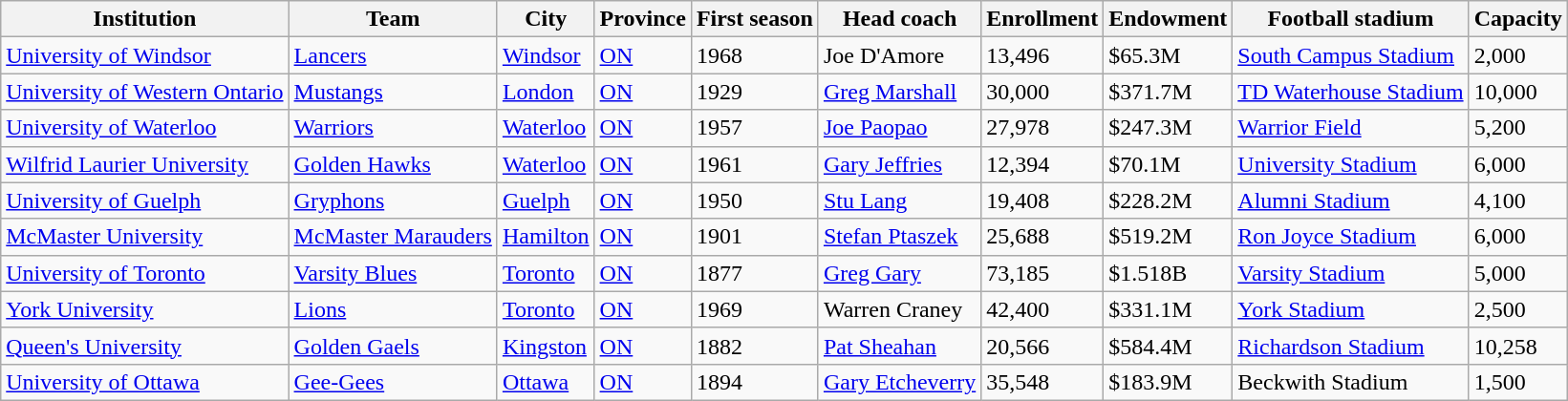<table class="wikitable">
<tr>
<th>Institution</th>
<th>Team</th>
<th>City</th>
<th>Province</th>
<th>First season</th>
<th>Head coach</th>
<th>Enrollment</th>
<th>Endowment</th>
<th>Football stadium</th>
<th>Capacity</th>
</tr>
<tr>
<td><a href='#'>University of Windsor</a></td>
<td><a href='#'>Lancers</a></td>
<td><a href='#'>Windsor</a></td>
<td><a href='#'>ON</a></td>
<td>1968</td>
<td>Joe D'Amore</td>
<td>13,496</td>
<td>$65.3M</td>
<td><a href='#'>South Campus Stadium</a></td>
<td>2,000</td>
</tr>
<tr>
<td><a href='#'>University of Western Ontario</a></td>
<td><a href='#'>Mustangs</a></td>
<td><a href='#'>London</a></td>
<td><a href='#'>ON</a></td>
<td>1929</td>
<td><a href='#'>Greg Marshall</a></td>
<td>30,000</td>
<td>$371.7M</td>
<td><a href='#'>TD Waterhouse Stadium</a></td>
<td>10,000</td>
</tr>
<tr>
<td><a href='#'>University of Waterloo</a></td>
<td><a href='#'>Warriors</a></td>
<td><a href='#'>Waterloo</a></td>
<td><a href='#'>ON</a></td>
<td>1957</td>
<td><a href='#'>Joe Paopao</a></td>
<td>27,978</td>
<td>$247.3M</td>
<td><a href='#'>Warrior Field</a></td>
<td>5,200</td>
</tr>
<tr>
<td><a href='#'>Wilfrid Laurier University</a></td>
<td><a href='#'>Golden Hawks</a></td>
<td><a href='#'>Waterloo</a></td>
<td><a href='#'>ON</a></td>
<td>1961</td>
<td><a href='#'>Gary Jeffries</a></td>
<td>12,394</td>
<td>$70.1M</td>
<td><a href='#'>University Stadium</a></td>
<td>6,000</td>
</tr>
<tr>
<td><a href='#'>University of Guelph</a></td>
<td><a href='#'>Gryphons</a></td>
<td><a href='#'>Guelph</a></td>
<td><a href='#'>ON</a></td>
<td>1950</td>
<td><a href='#'>Stu Lang</a></td>
<td>19,408</td>
<td>$228.2M</td>
<td><a href='#'>Alumni Stadium</a></td>
<td>4,100</td>
</tr>
<tr>
<td><a href='#'>McMaster University</a></td>
<td><a href='#'>McMaster Marauders</a></td>
<td><a href='#'>Hamilton</a></td>
<td><a href='#'>ON</a></td>
<td>1901</td>
<td><a href='#'>Stefan Ptaszek</a></td>
<td>25,688</td>
<td>$519.2M</td>
<td><a href='#'>Ron Joyce Stadium</a></td>
<td>6,000</td>
</tr>
<tr>
<td><a href='#'>University of Toronto</a></td>
<td><a href='#'>Varsity Blues</a></td>
<td><a href='#'>Toronto</a></td>
<td><a href='#'>ON</a></td>
<td>1877</td>
<td><a href='#'>Greg Gary</a></td>
<td>73,185</td>
<td>$1.518B</td>
<td><a href='#'>Varsity Stadium</a></td>
<td>5,000</td>
</tr>
<tr>
<td><a href='#'>York University</a></td>
<td><a href='#'>Lions</a></td>
<td><a href='#'>Toronto</a></td>
<td><a href='#'>ON</a></td>
<td>1969</td>
<td>Warren Craney</td>
<td>42,400</td>
<td>$331.1M</td>
<td><a href='#'>York Stadium</a></td>
<td>2,500</td>
</tr>
<tr>
<td><a href='#'>Queen's University</a></td>
<td><a href='#'>Golden Gaels</a></td>
<td><a href='#'>Kingston</a></td>
<td><a href='#'>ON</a></td>
<td>1882</td>
<td><a href='#'>Pat Sheahan</a></td>
<td>20,566</td>
<td>$584.4M</td>
<td><a href='#'>Richardson Stadium</a></td>
<td>10,258</td>
</tr>
<tr>
<td><a href='#'>University of Ottawa</a></td>
<td><a href='#'>Gee-Gees</a></td>
<td><a href='#'>Ottawa</a></td>
<td><a href='#'>ON</a></td>
<td>1894</td>
<td><a href='#'>Gary Etcheverry</a></td>
<td>35,548</td>
<td>$183.9M</td>
<td>Beckwith Stadium</td>
<td>1,500</td>
</tr>
</table>
